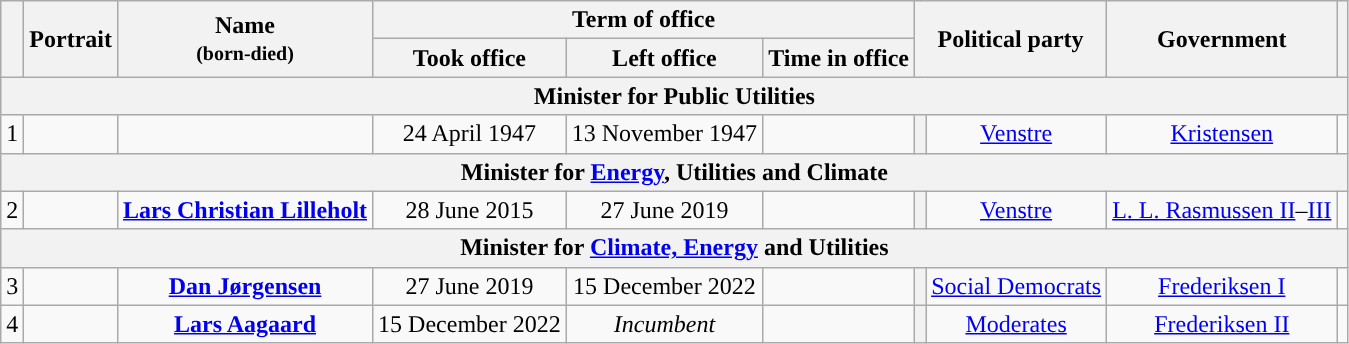<table class="wikitable" style="text-align:center;">
<tr>
<th rowspan=2></th>
<th rowspan=2>Portrait</th>
<th rowspan=2>Name<br><small>(born-died)</small></th>
<th colspan=3>Term of office</th>
<th colspan=2 rowspan=2>Political party</th>
<th rowspan=2>Government</th>
<th rowspan=2></th>
</tr>
<tr>
<th>Took office</th>
<th>Left office</th>
<th>Time in office</th>
</tr>
<tr style="text-align:center;">
<th colspan=10>Minister for Public Utilities<br></th>
</tr>
<tr>
<td>1</td>
<td></td>
<td><strong></strong><br></td>
<td>24 April 1947</td>
<td>13 November 1947</td>
<td></td>
<th style="background:"></th>
<td><a href='#'>Venstre</a></td>
<td><a href='#'>Kristensen</a></td>
<td></td>
</tr>
<tr style="text-align:center;">
<th colspan=10>Minister for <a href='#'>Energy</a>, Utilities and Climate<br></th>
</tr>
<tr>
<td>2</td>
<td></td>
<td><strong><a href='#'>Lars Christian Lilleholt</a></strong><br></td>
<td>28 June 2015</td>
<td>27 June 2019</td>
<td></td>
<th style="background:"></th>
<td><a href='#'>Venstre</a></td>
<td><a href='#'>L. L. Rasmussen II</a>–<a href='#'>III</a></td>
<td></td>
</tr>
<tr style="text-align:center;">
<th colspan=10>Minister for <a href='#'>Climate, Energy</a> and Utilities<br></th>
</tr>
<tr>
<td>3</td>
<td></td>
<td><strong><a href='#'>Dan Jørgensen</a></strong><br></td>
<td>27 June 2019</td>
<td>15 December 2022</td>
<td></td>
<th style="background:"></th>
<td><a href='#'>Social Democrats</a></td>
<td><a href='#'>Frederiksen I</a></td>
<td></td>
</tr>
<tr>
<td>4</td>
<td></td>
<td><strong><a href='#'>Lars Aagaard</a></strong><br></td>
<td>15 December 2022</td>
<td><em>Incumbent</em></td>
<td></td>
<th style="background:"></th>
<td><a href='#'>Moderates</a></td>
<td><a href='#'>Frederiksen II</a></td>
<td></td>
</tr>
</table>
